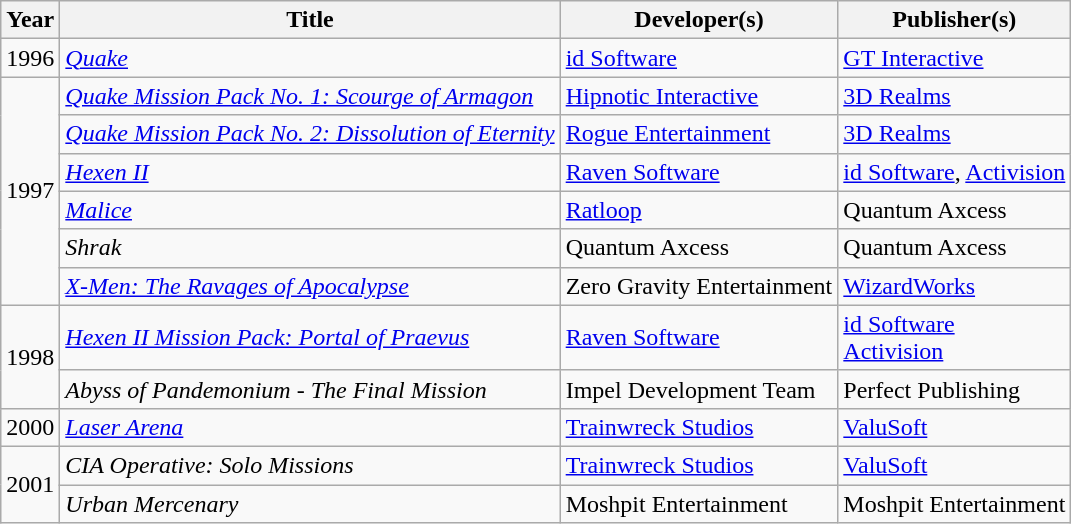<table class="wikitable sortable">
<tr>
<th>Year</th>
<th>Title</th>
<th>Developer(s)</th>
<th>Publisher(s)</th>
</tr>
<tr>
<td>1996</td>
<td><em><a href='#'>Quake</a></em></td>
<td><a href='#'>id Software</a></td>
<td><a href='#'>GT Interactive</a></td>
</tr>
<tr>
<td rowspan="6">1997</td>
<td><em><a href='#'>Quake Mission Pack No. 1: Scourge of Armagon</a></em></td>
<td><a href='#'>Hipnotic Interactive</a></td>
<td><a href='#'>3D Realms</a></td>
</tr>
<tr>
<td><em><a href='#'>Quake Mission Pack No. 2: Dissolution of Eternity</a></em></td>
<td><a href='#'>Rogue Entertainment</a></td>
<td><a href='#'>3D Realms</a></td>
</tr>
<tr>
<td><em><a href='#'>Hexen II</a></em></td>
<td><a href='#'>Raven Software</a></td>
<td><a href='#'>id Software</a>, <a href='#'>Activision</a></td>
</tr>
<tr>
<td><em><a href='#'>Malice</a></em></td>
<td><a href='#'>Ratloop</a></td>
<td>Quantum Axcess</td>
</tr>
<tr>
<td><em>Shrak</em></td>
<td>Quantum Axcess</td>
<td>Quantum Axcess</td>
</tr>
<tr>
<td><em><a href='#'>X-Men: The Ravages of Apocalypse</a></em></td>
<td>Zero Gravity Entertainment</td>
<td><a href='#'>WizardWorks</a></td>
</tr>
<tr>
<td rowspan="2">1998</td>
<td><em><a href='#'>Hexen II Mission Pack: Portal of Praevus</a></em></td>
<td><a href='#'>Raven Software</a></td>
<td><a href='#'>id Software</a><br><a href='#'>Activision</a></td>
</tr>
<tr>
<td><em>Abyss of Pandemonium - The Final Mission</em></td>
<td>Impel Development Team</td>
<td>Perfect Publishing</td>
</tr>
<tr>
<td>2000</td>
<td><em><a href='#'>Laser Arena</a></em></td>
<td><a href='#'>Trainwreck Studios</a></td>
<td><a href='#'>ValuSoft</a></td>
</tr>
<tr>
<td rowspan="2">2001</td>
<td><em>CIA Operative: Solo Missions</em></td>
<td><a href='#'>Trainwreck Studios</a></td>
<td><a href='#'>ValuSoft</a></td>
</tr>
<tr>
<td><em>Urban Mercenary</em></td>
<td>Moshpit Entertainment</td>
<td>Moshpit Entertainment</td>
</tr>
</table>
